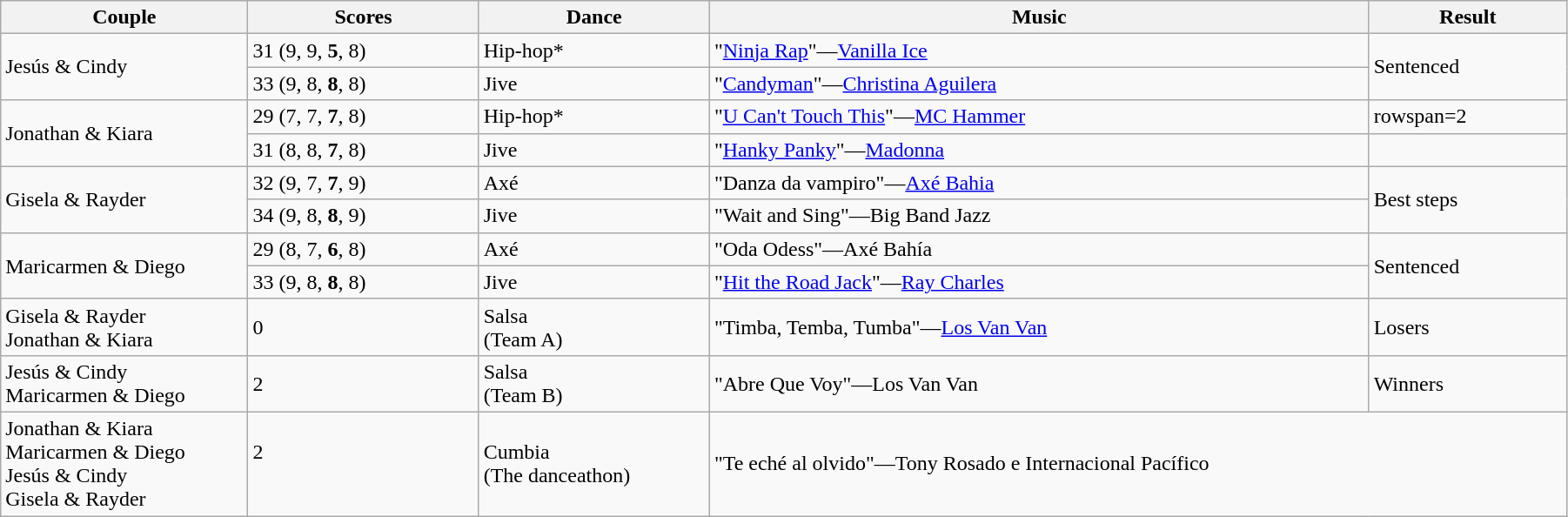<table class="wikitable sortable" style="width:95%; white-space:nowrap">
<tr>
<th style="width:15%;">Couple</th>
<th style="width:14%;">Scores</th>
<th style="width:14%;">Dance</th>
<th style="width:40%;">Music</th>
<th style="width:12%;">Result</th>
</tr>
<tr>
<td rowspan=2>Jesús & Cindy</td>
<td>31 (9, 9, <strong>5</strong>, 8)</td>
<td>Hip-hop*</td>
<td>"<a href='#'>Ninja Rap</a>"—<a href='#'>Vanilla Ice</a></td>
<td rowspan=2>Sentenced</td>
</tr>
<tr>
<td>33 (9, 8, <strong>8</strong>, 8)</td>
<td>Jive</td>
<td>"<a href='#'>Candyman</a>"—<a href='#'>Christina Aguilera</a></td>
</tr>
<tr>
<td rowspan=2>Jonathan & Kiara</td>
<td>29 (7, 7, <strong>7</strong>, 8)</td>
<td>Hip-hop*</td>
<td>"<a href='#'>U Can't Touch This</a>"—<a href='#'>MC Hammer</a></td>
<td>rowspan=2 </td>
</tr>
<tr>
<td>31 (8, 8, <strong>7</strong>, 8)</td>
<td>Jive</td>
<td>"<a href='#'>Hanky Panky</a>"—<a href='#'>Madonna</a></td>
</tr>
<tr>
<td rowspan=2>Gisela & Rayder</td>
<td>32 (9, 7, <strong>7</strong>, 9)</td>
<td>Axé</td>
<td>"Danza da vampiro"—<a href='#'>Axé Bahia</a></td>
<td rowspan=2>Best steps</td>
</tr>
<tr>
<td>34 (9, 8, <strong>8</strong>, 9)</td>
<td>Jive</td>
<td>"Wait and Sing"—Big Band Jazz</td>
</tr>
<tr>
<td rowspan=2>Maricarmen & Diego</td>
<td>29 (8, 7, <strong>6</strong>, 8)</td>
<td>Axé</td>
<td>"Oda Odess"—Axé Bahía</td>
<td rowspan=2>Sentenced</td>
</tr>
<tr>
<td>33 (9, 8, <strong>8</strong>, 8)</td>
<td>Jive</td>
<td>"<a href='#'>Hit the Road Jack</a>"—<a href='#'>Ray Charles</a></td>
</tr>
<tr>
<td>Gisela & Rayder<br>Jonathan & Kiara</td>
<td>0</td>
<td>Salsa<br>(Team A)</td>
<td>"Timba, Temba, Tumba"—<a href='#'>Los Van Van</a></td>
<td>Losers</td>
</tr>
<tr>
<td>Jesús & Cindy<br>Maricarmen & Diego</td>
<td>2</td>
<td>Salsa<br>(Team B)</td>
<td>"Abre Que Voy"—Los Van Van</td>
<td>Winners</td>
</tr>
<tr>
<td>Jonathan & Kiara<br>Maricarmen & Diego<br>Jesús & Cindy<br>Gisela & Rayder</td>
<td valign="top"><br>2</td>
<td>Cumbia<br>(The danceathon)</td>
<td colspan=2>"Te eché al olvido"—Tony Rosado e Internacional Pacífico</td>
</tr>
</table>
